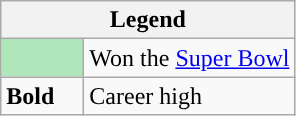<table class="wikitable">
<tr>
<th colspan="2">Legend</th>
</tr>
<tr>
<td style="background:#afe6ba; width:3em;"></td>
<td>Won the <a href='#'>Super Bowl</a></td>
</tr>
<tr>
<td><strong>Bold</strong></td>
<td>Career high</td>
</tr>
</table>
